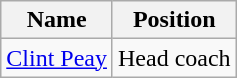<table class="wikitable">
<tr>
<th>Name</th>
<th>Position</th>
</tr>
<tr>
<td> <a href='#'>Clint Peay</a></td>
<td>Head coach</td>
</tr>
</table>
